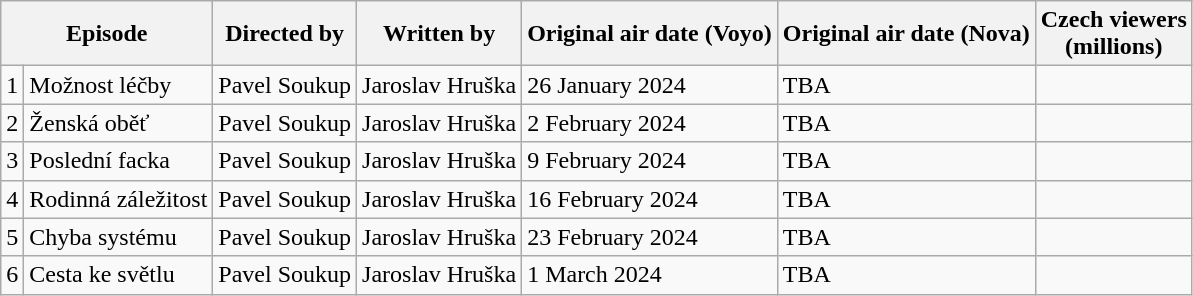<table class="wikitable">
<tr>
<th colspan="2">Episode</th>
<th>Directed by</th>
<th>Written by</th>
<th>Original air date (Voyo)</th>
<th>Original air date (Nova)</th>
<th>Czech viewers<br>(millions)</th>
</tr>
<tr>
<td>1</td>
<td>Možnost léčby</td>
<td>Pavel Soukup</td>
<td>Jaroslav Hruška</td>
<td>26 January 2024</td>
<td>TBA</td>
<td></td>
</tr>
<tr>
<td>2</td>
<td>Ženská oběť</td>
<td>Pavel Soukup</td>
<td>Jaroslav Hruška</td>
<td>2 February 2024</td>
<td>TBA</td>
<td></td>
</tr>
<tr>
<td>3</td>
<td>Poslední facka</td>
<td>Pavel Soukup</td>
<td>Jaroslav Hruška</td>
<td>9 February 2024</td>
<td>TBA</td>
<td></td>
</tr>
<tr>
<td>4</td>
<td>Rodinná záležitost</td>
<td>Pavel Soukup</td>
<td>Jaroslav Hruška</td>
<td>16 February 2024</td>
<td>TBA</td>
<td></td>
</tr>
<tr>
<td>5</td>
<td>Chyba systému</td>
<td>Pavel Soukup</td>
<td>Jaroslav Hruška</td>
<td>23 February 2024</td>
<td>TBA</td>
<td></td>
</tr>
<tr>
<td>6</td>
<td>Cesta ke světlu</td>
<td>Pavel Soukup</td>
<td>Jaroslav Hruška</td>
<td>1 March 2024</td>
<td>TBA</td>
<td></td>
</tr>
</table>
